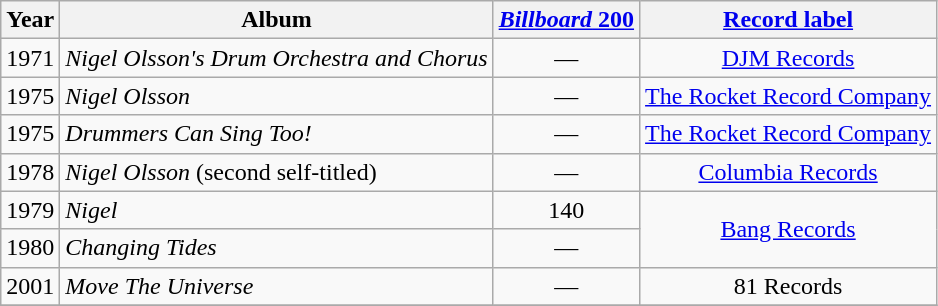<table class="wikitable" style=text-align:center;>
<tr>
<th>Year</th>
<th>Album</th>
<th><a href='#'><em>Billboard</em> 200</a></th>
<th><a href='#'>Record label</a></th>
</tr>
<tr>
<td>1971</td>
<td align=left><em>Nigel Olsson's Drum Orchestra and Chorus</em></td>
<td>—</td>
<td rowspan="1"><a href='#'>DJM Records</a></td>
</tr>
<tr>
<td>1975</td>
<td align=left><em>Nigel Olsson</em></td>
<td>—</td>
<td rowspan="1"><a href='#'>The Rocket Record Company</a></td>
</tr>
<tr>
<td>1975</td>
<td align=left><em>Drummers Can Sing Too!</em></td>
<td>—</td>
<td rowspan="1"><a href='#'>The Rocket Record Company</a></td>
</tr>
<tr>
<td>1978</td>
<td align=left><em>Nigel Olsson</em> (second self-titled)</td>
<td>—</td>
<td rowspan="1"><a href='#'>Columbia Records</a></td>
</tr>
<tr>
<td>1979</td>
<td align=left><em>Nigel</em></td>
<td>140</td>
<td rowspan="2"><a href='#'>Bang Records</a></td>
</tr>
<tr>
<td>1980</td>
<td align=left><em>Changing Tides</em></td>
<td>—</td>
</tr>
<tr>
<td>2001</td>
<td align=left><em>Move The Universe</em></td>
<td>—</td>
<td rowspan="1">81 Records</td>
</tr>
<tr>
</tr>
</table>
